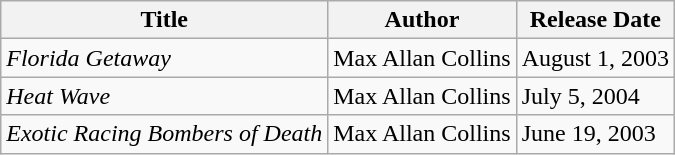<table class="wikitable">
<tr>
<th>Title</th>
<th>Author</th>
<th>Release Date</th>
</tr>
<tr>
<td><em>Florida Getaway</em></td>
<td>Max Allan Collins</td>
<td>August 1, 2003</td>
</tr>
<tr>
<td><em>Heat Wave</em></td>
<td>Max Allan Collins</td>
<td>July 5, 2004</td>
</tr>
<tr>
<td><em>Exotic Racing Bombers of Death</em></td>
<td>Max Allan Collins</td>
<td>June 19, 2003</td>
</tr>
</table>
